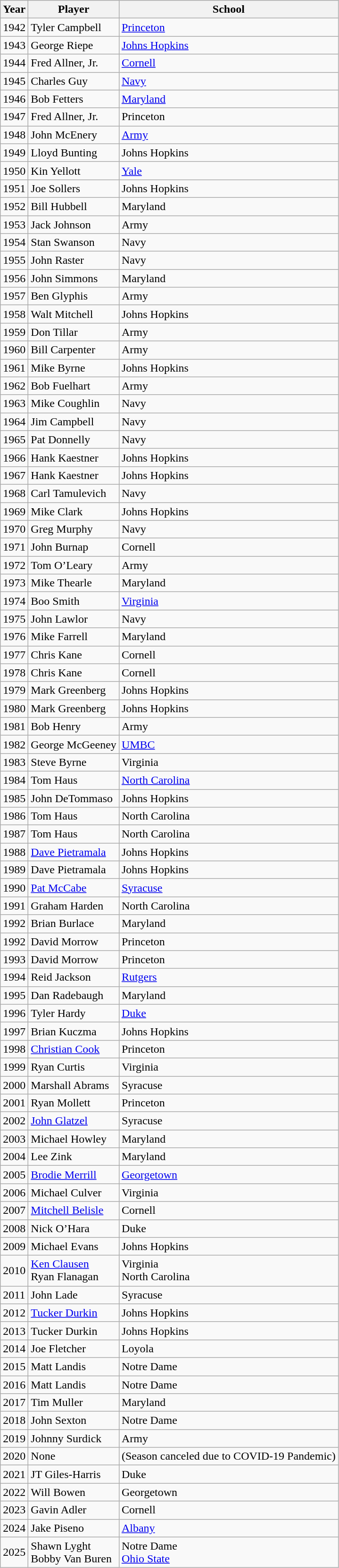<table class="wikitable sortable toccolours" border="1" cellpadding="4" cellspacing="2" style="border-collapse: collapse;">
<tr bgcolor="#efefef">
<th>Year</th>
<th>Player</th>
<th>School</th>
</tr>
<tr>
<td>1942</td>
<td>Tyler Campbell</td>
<td><a href='#'>Princeton</a></td>
</tr>
<tr>
<td>1943</td>
<td>George Riepe</td>
<td><a href='#'>Johns Hopkins</a></td>
</tr>
<tr>
<td>1944</td>
<td>Fred Allner, Jr.</td>
<td><a href='#'>Cornell</a></td>
</tr>
<tr>
<td>1945</td>
<td>Charles Guy</td>
<td><a href='#'>Navy</a></td>
</tr>
<tr>
<td>1946</td>
<td>Bob Fetters</td>
<td><a href='#'>Maryland</a></td>
</tr>
<tr>
<td>1947</td>
<td>Fred Allner, Jr.</td>
<td>Princeton</td>
</tr>
<tr>
<td>1948</td>
<td>John McEnery</td>
<td><a href='#'>Army</a></td>
</tr>
<tr>
<td>1949</td>
<td>Lloyd Bunting</td>
<td>Johns Hopkins</td>
</tr>
<tr>
<td>1950</td>
<td>Kin Yellott</td>
<td><a href='#'>Yale</a></td>
</tr>
<tr>
<td>1951</td>
<td>Joe Sollers</td>
<td>Johns Hopkins</td>
</tr>
<tr>
<td>1952</td>
<td>Bill Hubbell</td>
<td>Maryland</td>
</tr>
<tr>
<td>1953</td>
<td>Jack Johnson</td>
<td>Army</td>
</tr>
<tr>
<td>1954</td>
<td>Stan Swanson</td>
<td>Navy</td>
</tr>
<tr>
<td>1955</td>
<td>John Raster</td>
<td>Navy</td>
</tr>
<tr>
<td>1956</td>
<td>John Simmons</td>
<td>Maryland</td>
</tr>
<tr>
<td>1957</td>
<td>Ben Glyphis</td>
<td>Army</td>
</tr>
<tr>
<td>1958</td>
<td>Walt Mitchell</td>
<td>Johns Hopkins</td>
</tr>
<tr>
<td>1959</td>
<td>Don Tillar</td>
<td>Army</td>
</tr>
<tr>
<td>1960</td>
<td>Bill Carpenter</td>
<td>Army</td>
</tr>
<tr>
<td>1961</td>
<td>Mike Byrne</td>
<td>Johns Hopkins</td>
</tr>
<tr>
<td>1962</td>
<td>Bob Fuelhart</td>
<td>Army</td>
</tr>
<tr>
<td>1963</td>
<td>Mike Coughlin</td>
<td>Navy</td>
</tr>
<tr>
<td>1964</td>
<td>Jim Campbell</td>
<td>Navy</td>
</tr>
<tr>
<td>1965</td>
<td>Pat Donnelly</td>
<td>Navy</td>
</tr>
<tr>
<td>1966</td>
<td>Hank Kaestner</td>
<td>Johns Hopkins</td>
</tr>
<tr>
<td>1967</td>
<td>Hank Kaestner</td>
<td>Johns Hopkins</td>
</tr>
<tr>
<td>1968</td>
<td>Carl Tamulevich</td>
<td>Navy</td>
</tr>
<tr>
<td>1969</td>
<td>Mike Clark</td>
<td>Johns Hopkins</td>
</tr>
<tr>
<td>1970</td>
<td>Greg Murphy</td>
<td>Navy</td>
</tr>
<tr>
<td>1971</td>
<td>John Burnap</td>
<td>Cornell</td>
</tr>
<tr>
<td>1972</td>
<td>Tom O’Leary</td>
<td>Army</td>
</tr>
<tr>
<td>1973</td>
<td>Mike Thearle</td>
<td>Maryland</td>
</tr>
<tr>
<td>1974</td>
<td>Boo Smith</td>
<td><a href='#'>Virginia</a></td>
</tr>
<tr>
<td>1975</td>
<td>John Lawlor</td>
<td>Navy</td>
</tr>
<tr>
<td>1976</td>
<td>Mike Farrell</td>
<td>Maryland</td>
</tr>
<tr>
<td>1977</td>
<td>Chris Kane</td>
<td>Cornell</td>
</tr>
<tr>
<td>1978</td>
<td>Chris Kane</td>
<td>Cornell</td>
</tr>
<tr>
<td>1979</td>
<td>Mark Greenberg</td>
<td>Johns Hopkins</td>
</tr>
<tr>
<td>1980</td>
<td>Mark Greenberg</td>
<td>Johns Hopkins</td>
</tr>
<tr>
<td>1981</td>
<td>Bob Henry</td>
<td>Army</td>
</tr>
<tr>
<td>1982</td>
<td>George McGeeney</td>
<td><a href='#'>UMBC</a></td>
</tr>
<tr>
<td>1983</td>
<td>Steve Byrne</td>
<td>Virginia</td>
</tr>
<tr>
<td>1984</td>
<td>Tom Haus</td>
<td><a href='#'>North Carolina</a></td>
</tr>
<tr>
<td>1985</td>
<td>John DeTommaso</td>
<td>Johns Hopkins</td>
</tr>
<tr>
<td>1986</td>
<td>Tom Haus</td>
<td>North Carolina</td>
</tr>
<tr>
<td>1987</td>
<td>Tom Haus</td>
<td>North Carolina</td>
</tr>
<tr>
<td>1988</td>
<td><a href='#'>Dave Pietramala</a></td>
<td>Johns Hopkins</td>
</tr>
<tr>
<td>1989</td>
<td>Dave Pietramala</td>
<td>Johns Hopkins</td>
</tr>
<tr>
<td>1990</td>
<td><a href='#'>Pat McCabe</a></td>
<td><a href='#'>Syracuse</a></td>
</tr>
<tr>
<td>1991</td>
<td>Graham Harden</td>
<td>North Carolina</td>
</tr>
<tr>
<td>1992</td>
<td>Brian Burlace</td>
<td>Maryland</td>
</tr>
<tr>
<td>1992</td>
<td>David Morrow</td>
<td>Princeton</td>
</tr>
<tr>
<td>1993</td>
<td>David Morrow</td>
<td>Princeton</td>
</tr>
<tr>
<td>1994</td>
<td>Reid Jackson</td>
<td><a href='#'>Rutgers</a></td>
</tr>
<tr>
<td>1995</td>
<td>Dan Radebaugh</td>
<td>Maryland</td>
</tr>
<tr>
<td>1996</td>
<td>Tyler Hardy</td>
<td><a href='#'>Duke</a></td>
</tr>
<tr>
<td>1997</td>
<td>Brian Kuczma</td>
<td>Johns Hopkins</td>
</tr>
<tr>
<td>1998</td>
<td><a href='#'>Christian Cook</a></td>
<td>Princeton</td>
</tr>
<tr>
<td>1999</td>
<td>Ryan Curtis</td>
<td>Virginia</td>
</tr>
<tr>
<td>2000</td>
<td>Marshall Abrams</td>
<td>Syracuse</td>
</tr>
<tr>
<td>2001</td>
<td>Ryan Mollett</td>
<td>Princeton</td>
</tr>
<tr>
<td>2002</td>
<td><a href='#'>John Glatzel</a></td>
<td>Syracuse</td>
</tr>
<tr>
<td>2003</td>
<td>Michael Howley</td>
<td>Maryland</td>
</tr>
<tr>
<td>2004</td>
<td>Lee Zink</td>
<td>Maryland</td>
</tr>
<tr>
<td>2005</td>
<td><a href='#'>Brodie Merrill</a></td>
<td><a href='#'>Georgetown</a></td>
</tr>
<tr>
<td>2006</td>
<td>Michael Culver</td>
<td>Virginia</td>
</tr>
<tr>
<td>2007</td>
<td><a href='#'>Mitchell Belisle</a></td>
<td>Cornell</td>
</tr>
<tr>
<td>2008</td>
<td>Nick O’Hara</td>
<td>Duke</td>
</tr>
<tr>
<td>2009</td>
<td>Michael Evans</td>
<td>Johns Hopkins</td>
</tr>
<tr>
<td>2010</td>
<td><a href='#'>Ken Clausen</a> <br> Ryan Flanagan</td>
<td>Virginia <br> North Carolina</td>
</tr>
<tr>
<td>2011</td>
<td>John Lade</td>
<td>Syracuse</td>
</tr>
<tr>
<td>2012</td>
<td><a href='#'>Tucker Durkin</a></td>
<td>Johns Hopkins</td>
</tr>
<tr>
<td>2013</td>
<td>Tucker Durkin</td>
<td>Johns Hopkins</td>
</tr>
<tr>
<td>2014</td>
<td>Joe Fletcher</td>
<td>Loyola</td>
</tr>
<tr>
<td>2015</td>
<td>Matt Landis</td>
<td>Notre Dame</td>
</tr>
<tr>
<td>2016</td>
<td>Matt Landis</td>
<td>Notre Dame</td>
</tr>
<tr>
<td>2017</td>
<td>Tim Muller</td>
<td>Maryland</td>
</tr>
<tr>
<td>2018</td>
<td>John Sexton</td>
<td>Notre Dame</td>
</tr>
<tr>
<td>2019</td>
<td>Johnny Surdick</td>
<td>Army</td>
</tr>
<tr>
<td>2020</td>
<td>None</td>
<td>(Season canceled due to COVID-19 Pandemic)</td>
</tr>
<tr>
<td>2021</td>
<td>JT Giles-Harris</td>
<td>Duke</td>
</tr>
<tr>
<td>2022</td>
<td>Will Bowen</td>
<td>Georgetown</td>
</tr>
<tr>
<td>2023</td>
<td>Gavin Adler</td>
<td>Cornell</td>
</tr>
<tr>
<td>2024</td>
<td>Jake Piseno</td>
<td><a href='#'>Albany</a></td>
</tr>
<tr>
<td>2025</td>
<td>Shawn Lyght <br> Bobby Van Buren</td>
<td>Notre Dame <br> <a href='#'>Ohio State</a></td>
</tr>
</table>
